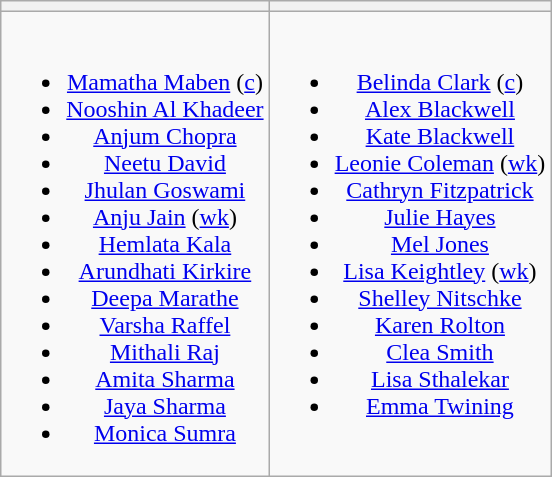<table class="wikitable" style="text-align:center">
<tr>
<th></th>
<th></th>
</tr>
<tr style="vertical-align:top">
<td><br><ul><li><a href='#'>Mamatha Maben</a> (<a href='#'>c</a>)</li><li><a href='#'>Nooshin Al Khadeer</a></li><li><a href='#'>Anjum Chopra</a></li><li><a href='#'>Neetu David</a></li><li><a href='#'>Jhulan Goswami</a></li><li><a href='#'>Anju Jain</a> (<a href='#'>wk</a>)</li><li><a href='#'>Hemlata Kala</a></li><li><a href='#'>Arundhati Kirkire</a></li><li><a href='#'>Deepa Marathe</a></li><li><a href='#'>Varsha Raffel</a></li><li><a href='#'>Mithali Raj</a></li><li><a href='#'>Amita Sharma</a></li><li><a href='#'>Jaya Sharma</a></li><li><a href='#'>Monica Sumra</a></li></ul></td>
<td><br><ul><li><a href='#'>Belinda Clark</a> (<a href='#'>c</a>)</li><li><a href='#'>Alex Blackwell</a></li><li><a href='#'>Kate Blackwell</a></li><li><a href='#'>Leonie Coleman</a> (<a href='#'>wk</a>)</li><li><a href='#'>Cathryn Fitzpatrick</a></li><li><a href='#'>Julie Hayes</a></li><li><a href='#'>Mel Jones</a></li><li><a href='#'>Lisa Keightley</a> (<a href='#'>wk</a>)</li><li><a href='#'>Shelley Nitschke</a></li><li><a href='#'>Karen Rolton</a></li><li><a href='#'>Clea Smith</a></li><li><a href='#'>Lisa Sthalekar</a></li><li><a href='#'>Emma Twining</a></li></ul></td>
</tr>
</table>
